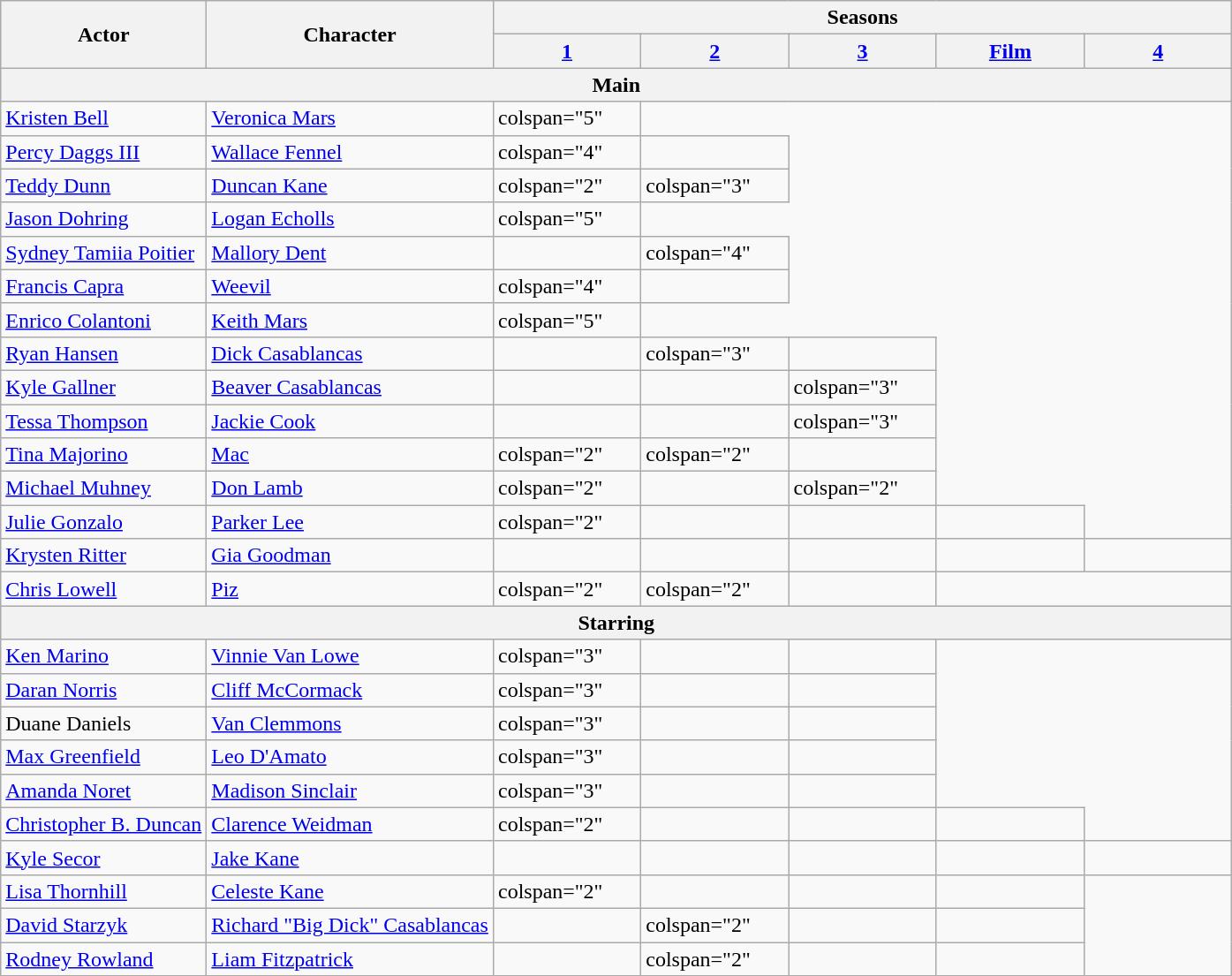<table class="wikitable">
<tr>
<th rowspan="2">Actor</th>
<th rowspan="2">Character</th>
<th colspan="5">Seasons</th>
</tr>
<tr>
<th style="width:12%;"><a href='#'>1</a></th>
<th style="width:12%;"><a href='#'>2</a></th>
<th style="width:12%;"><a href='#'>3</a></th>
<th style="width:12%;"><a href='#'>Film</a></th>
<th style="width:12%;"><a href='#'>4</a></th>
</tr>
<tr>
<th colspan="7">Main</th>
</tr>
<tr>
<td><a href='#'>Kristen Bell</a></td>
<td><a href='#'>Veronica Mars</a></td>
<td>colspan="5" </td>
</tr>
<tr>
<td><a href='#'>Percy Daggs III</a></td>
<td><a href='#'>Wallace Fennel</a></td>
<td>colspan="4" </td>
<td></td>
</tr>
<tr>
<td><a href='#'>Teddy Dunn</a></td>
<td><a href='#'>Duncan Kane</a></td>
<td>colspan="2" </td>
<td>colspan="3" </td>
</tr>
<tr>
<td><a href='#'>Jason Dohring</a></td>
<td><a href='#'>Logan Echolls</a></td>
<td>colspan="5" </td>
</tr>
<tr>
<td><a href='#'>Sydney Tamiia Poitier</a></td>
<td><a href='#'>Mallory Dent</a></td>
<td></td>
<td>colspan="4" </td>
</tr>
<tr>
<td><a href='#'>Francis Capra</a></td>
<td><a href='#'>Weevil</a></td>
<td>colspan="4" </td>
<td></td>
</tr>
<tr>
<td><a href='#'>Enrico Colantoni</a></td>
<td><a href='#'>Keith Mars</a></td>
<td>colspan="5" </td>
</tr>
<tr>
<td><a href='#'>Ryan Hansen</a></td>
<td><a href='#'>Dick Casablancas</a></td>
<td></td>
<td>colspan="3" </td>
<td></td>
</tr>
<tr>
<td><a href='#'>Kyle Gallner</a></td>
<td><a href='#'>Beaver Casablancas</a></td>
<td></td>
<td></td>
<td>colspan="3" </td>
</tr>
<tr>
<td><a href='#'>Tessa Thompson</a></td>
<td><a href='#'>Jackie Cook</a></td>
<td></td>
<td></td>
<td>colspan="3" </td>
</tr>
<tr>
<td><a href='#'>Tina Majorino</a></td>
<td><a href='#'>Mac</a></td>
<td>colspan="2" </td>
<td>colspan="2" </td>
<td></td>
</tr>
<tr>
<td><a href='#'>Michael Muhney</a></td>
<td><a href='#'>Don Lamb</a></td>
<td>colspan="2" </td>
<td></td>
<td>colspan="2"  </td>
</tr>
<tr>
<td><a href='#'>Julie Gonzalo</a></td>
<td><a href='#'>Parker Lee</a></td>
<td>colspan="2" </td>
<td></td>
<td></td>
<td></td>
</tr>
<tr>
<td><a href='#'>Krysten Ritter</a></td>
<td><a href='#'>Gia Goodman</a></td>
<td></td>
<td></td>
<td></td>
<td></td>
<td></td>
</tr>
<tr>
<td><a href='#'>Chris Lowell</a></td>
<td><a href='#'>Piz</a></td>
<td>colspan="2" </td>
<td>colspan="2" </td>
<td></td>
</tr>
<tr>
<th colspan="7">Starring</th>
</tr>
<tr>
<td><a href='#'>Ken Marino</a></td>
<td><a href='#'>Vinnie Van Lowe</a></td>
<td>colspan="3" </td>
<td></td>
<td></td>
</tr>
<tr>
<td><a href='#'>Daran Norris</a></td>
<td><a href='#'>Cliff McCormack</a></td>
<td>colspan="3" </td>
<td></td>
<td></td>
</tr>
<tr>
<td>Duane Daniels</td>
<td><a href='#'>Van Clemmons</a></td>
<td>colspan="3" </td>
<td></td>
<td></td>
</tr>
<tr>
<td><a href='#'>Max Greenfield</a></td>
<td><a href='#'>Leo D'Amato</a></td>
<td>colspan="3" </td>
<td></td>
<td></td>
</tr>
<tr>
<td><a href='#'>Amanda Noret</a></td>
<td><a href='#'>Madison Sinclair</a></td>
<td>colspan="3" </td>
<td></td>
<td></td>
</tr>
<tr>
<td><a href='#'>Christopher B. Duncan</a></td>
<td><a href='#'>Clarence Weidman</a></td>
<td>colspan="2" </td>
<td></td>
<td></td>
<td></td>
</tr>
<tr>
<td><a href='#'>Kyle Secor</a></td>
<td><a href='#'>Jake Kane</a></td>
<td></td>
<td></td>
<td></td>
<td></td>
<td></td>
</tr>
<tr>
<td><a href='#'>Lisa Thornhill</a></td>
<td><a href='#'>Celeste Kane</a></td>
<td>colspan="2" </td>
<td></td>
<td></td>
<td></td>
</tr>
<tr>
<td><a href='#'>David Starzyk</a></td>
<td><a href='#'>Richard "Big Dick" Casablancas</a></td>
<td></td>
<td>colspan="2" </td>
<td></td>
<td></td>
</tr>
<tr>
<td><a href='#'>Rodney Rowland</a></td>
<td><a href='#'>Liam Fitzpatrick</a></td>
<td></td>
<td>colspan="2" </td>
<td></td>
<td></td>
</tr>
</table>
